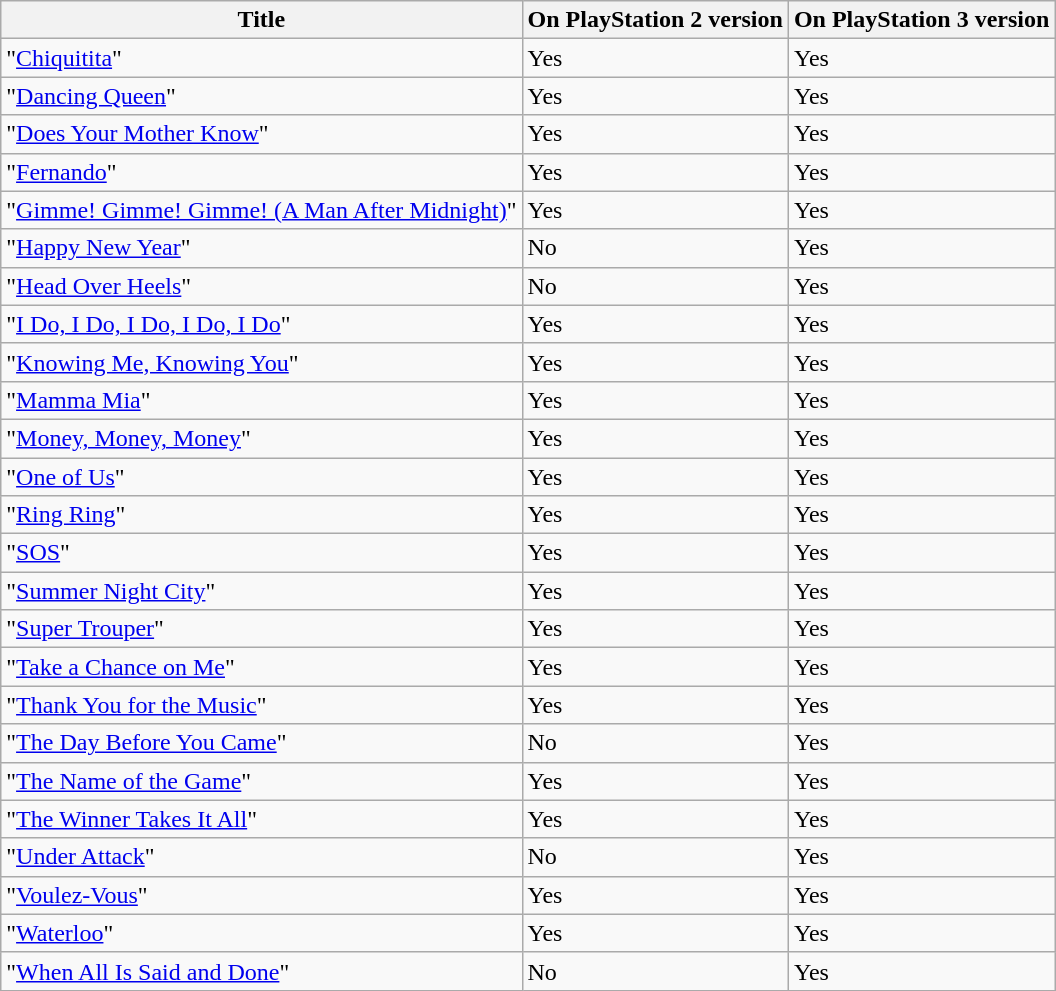<table class="wikitable sortable">
<tr>
<th>Title</th>
<th>On PlayStation 2 version</th>
<th>On PlayStation 3 version</th>
</tr>
<tr>
<td>"<a href='#'>Chiquitita</a>"</td>
<td>Yes</td>
<td>Yes</td>
</tr>
<tr>
<td>"<a href='#'>Dancing Queen</a>"</td>
<td>Yes</td>
<td>Yes</td>
</tr>
<tr>
<td>"<a href='#'>Does Your Mother Know</a>"</td>
<td>Yes</td>
<td>Yes</td>
</tr>
<tr>
<td>"<a href='#'>Fernando</a>"</td>
<td>Yes</td>
<td>Yes</td>
</tr>
<tr>
<td>"<a href='#'>Gimme! Gimme! Gimme! (A Man After Midnight)</a>"</td>
<td>Yes</td>
<td>Yes</td>
</tr>
<tr>
<td>"<a href='#'>Happy New Year</a>"</td>
<td>No</td>
<td>Yes</td>
</tr>
<tr>
<td>"<a href='#'>Head Over Heels</a>"</td>
<td>No</td>
<td>Yes</td>
</tr>
<tr>
<td>"<a href='#'>I Do, I Do, I Do, I Do, I Do</a>"</td>
<td>Yes</td>
<td>Yes</td>
</tr>
<tr>
<td>"<a href='#'>Knowing Me, Knowing You</a>"</td>
<td>Yes</td>
<td>Yes</td>
</tr>
<tr>
<td>"<a href='#'>Mamma Mia</a>"</td>
<td>Yes</td>
<td>Yes</td>
</tr>
<tr>
<td>"<a href='#'>Money, Money, Money</a>"</td>
<td>Yes</td>
<td>Yes</td>
</tr>
<tr>
<td>"<a href='#'>One of Us</a>"</td>
<td>Yes</td>
<td>Yes</td>
</tr>
<tr>
<td>"<a href='#'>Ring Ring</a>"</td>
<td>Yes</td>
<td>Yes</td>
</tr>
<tr>
<td>"<a href='#'>SOS</a>"</td>
<td>Yes</td>
<td>Yes</td>
</tr>
<tr>
<td>"<a href='#'>Summer Night City</a>"</td>
<td>Yes</td>
<td>Yes</td>
</tr>
<tr>
<td>"<a href='#'>Super Trouper</a>"</td>
<td>Yes</td>
<td>Yes</td>
</tr>
<tr>
<td>"<a href='#'>Take a Chance on Me</a>"</td>
<td>Yes</td>
<td>Yes</td>
</tr>
<tr>
<td>"<a href='#'>Thank You for the Music</a>"</td>
<td>Yes</td>
<td>Yes</td>
</tr>
<tr>
<td>"<a href='#'>The Day Before You Came</a>"</td>
<td>No</td>
<td>Yes</td>
</tr>
<tr>
<td>"<a href='#'>The Name of the Game</a>"</td>
<td>Yes</td>
<td>Yes</td>
</tr>
<tr>
<td>"<a href='#'>The Winner Takes It All</a>"</td>
<td>Yes</td>
<td>Yes</td>
</tr>
<tr>
<td>"<a href='#'>Under Attack</a>"</td>
<td>No</td>
<td>Yes</td>
</tr>
<tr>
<td>"<a href='#'>Voulez-Vous</a>"</td>
<td>Yes</td>
<td>Yes</td>
</tr>
<tr>
<td>"<a href='#'>Waterloo</a>"</td>
<td>Yes</td>
<td>Yes</td>
</tr>
<tr>
<td>"<a href='#'>When All Is Said and Done</a>"</td>
<td>No</td>
<td>Yes</td>
</tr>
</table>
